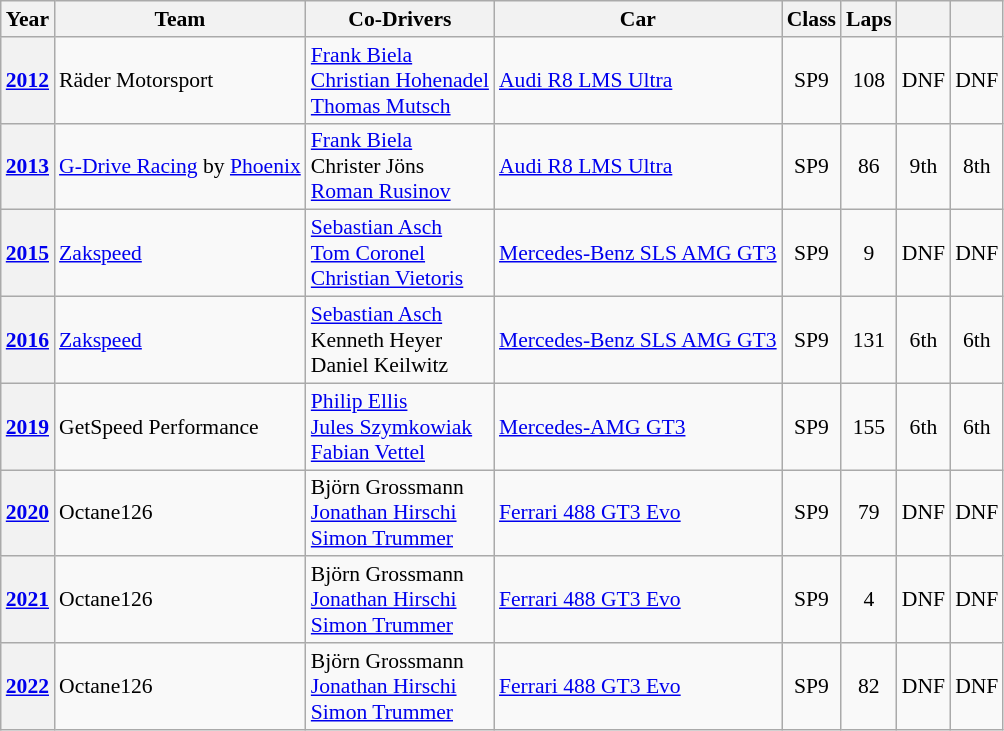<table class="wikitable" style="font-size:90%">
<tr>
<th>Year</th>
<th>Team</th>
<th>Co-Drivers</th>
<th>Car</th>
<th>Class</th>
<th>Laps</th>
<th></th>
<th></th>
</tr>
<tr style="text-align:center;">
<th><a href='#'>2012</a></th>
<td align="left"> Räder Motorsport</td>
<td align="left"> <a href='#'>Frank Biela</a><br> <a href='#'>Christian Hohenadel</a><br> <a href='#'>Thomas Mutsch</a></td>
<td align="left"><a href='#'>Audi R8 LMS Ultra</a></td>
<td>SP9</td>
<td>108</td>
<td>DNF</td>
<td>DNF</td>
</tr>
<tr style="text-align:center;">
<th><a href='#'>2013</a></th>
<td align="left"> <a href='#'>G-Drive Racing</a> by <a href='#'>Phoenix</a></td>
<td align="left"> <a href='#'>Frank Biela</a><br> Christer Jöns<br> <a href='#'>Roman Rusinov</a></td>
<td align="left"><a href='#'>Audi R8 LMS Ultra</a></td>
<td>SP9</td>
<td>86</td>
<td>9th</td>
<td>8th</td>
</tr>
<tr style="text-align:center;">
<th><a href='#'>2015</a></th>
<td align="left"> <a href='#'>Zakspeed</a></td>
<td align="left"> <a href='#'>Sebastian Asch</a><br> <a href='#'>Tom Coronel</a><br> <a href='#'>Christian Vietoris</a></td>
<td align="left"><a href='#'>Mercedes-Benz SLS AMG GT3</a></td>
<td>SP9</td>
<td>9</td>
<td>DNF</td>
<td>DNF</td>
</tr>
<tr style="text-align:center;">
<th><a href='#'>2016</a></th>
<td align="left"> <a href='#'>Zakspeed</a></td>
<td align="left"> <a href='#'>Sebastian Asch</a><br> Kenneth Heyer<br> Daniel Keilwitz</td>
<td align="left"><a href='#'>Mercedes-Benz SLS AMG GT3</a></td>
<td>SP9</td>
<td>131</td>
<td>6th</td>
<td>6th</td>
</tr>
<tr style="text-align:center;">
<th><a href='#'>2019</a></th>
<td align="left"> GetSpeed Performance</td>
<td align="left"> <a href='#'>Philip Ellis</a><br> <a href='#'>Jules Szymkowiak</a><br> <a href='#'>Fabian Vettel</a></td>
<td align="left"><a href='#'>Mercedes-AMG GT3</a></td>
<td>SP9</td>
<td>155</td>
<td>6th</td>
<td>6th</td>
</tr>
<tr style="text-align:center;">
<th><a href='#'>2020</a></th>
<td align="left"> Octane126</td>
<td align="left"> Björn Grossmann<br> <a href='#'>Jonathan Hirschi</a><br> <a href='#'>Simon Trummer</a></td>
<td align="left"><a href='#'>Ferrari 488 GT3 Evo</a></td>
<td>SP9</td>
<td>79</td>
<td>DNF</td>
<td>DNF</td>
</tr>
<tr style="text-align:center;">
<th><a href='#'>2021</a></th>
<td align="left"> Octane126</td>
<td align="left"> Björn Grossmann<br> <a href='#'>Jonathan Hirschi</a><br> <a href='#'>Simon Trummer</a></td>
<td align="left"><a href='#'>Ferrari 488 GT3 Evo</a></td>
<td>SP9</td>
<td>4</td>
<td>DNF</td>
<td>DNF</td>
</tr>
<tr style="text-align:center;">
<th><a href='#'>2022</a></th>
<td align="left"> Octane126</td>
<td align="left"> Björn Grossmann<br> <a href='#'>Jonathan Hirschi</a><br> <a href='#'>Simon Trummer</a></td>
<td align="left"><a href='#'>Ferrari 488 GT3 Evo</a></td>
<td>SP9</td>
<td>82</td>
<td>DNF</td>
<td>DNF</td>
</tr>
</table>
